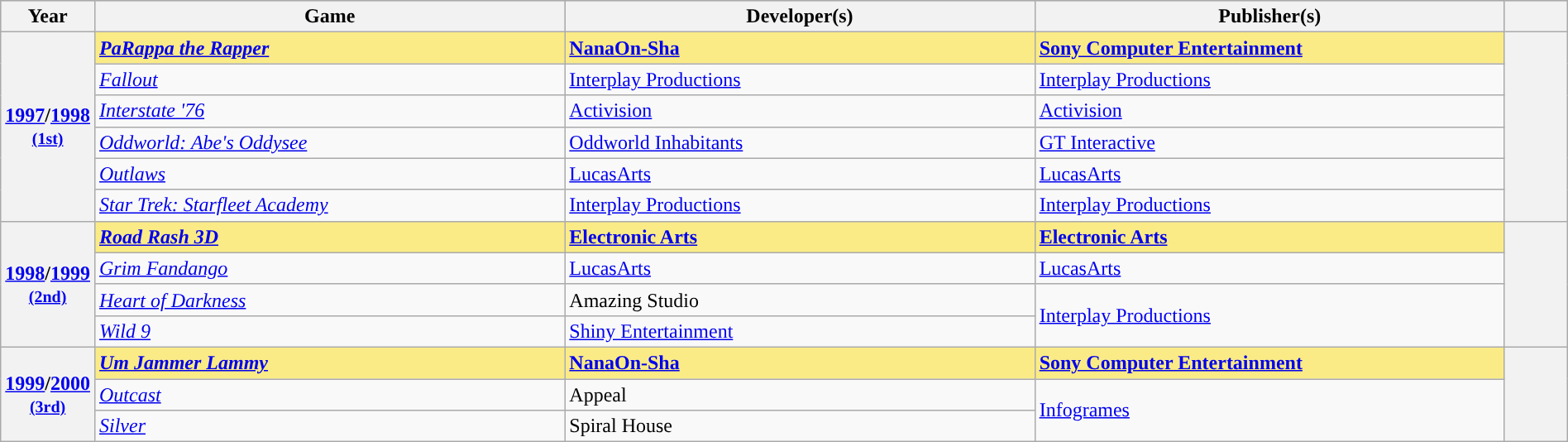<table class="wikitable sortable" rowspan=2 style="width:100%;;">
<tr style="background:#bebebe;">
<th scope="col" style="width:6%;">Year</th>
<th scope="col" style="width:30%;">Game</th>
<th scope="col" style="width:30%;">Developer(s)</th>
<th scope="col" style="width:30%;">Publisher(s)</th>
<th scope="col" style="width:4%;" class="unsortable"></th>
</tr>
<tr>
<th scope="row" rowspan="6" style="text-align:center"><a href='#'>1997</a>/<a href='#'>1998</a> <br><small><a href='#'>(1st)</a> </small></th>
<td style="background:#FAEB86"><strong><em><a href='#'>PaRappa the Rapper</a></em></strong></td>
<td style="background:#FAEB86"><strong><a href='#'>NanaOn-Sha</a></strong></td>
<td style="background:#FAEB86"><strong><a href='#'>Sony Computer Entertainment</a></strong></td>
<th scope="row" rowspan="6" style="text-align;center;"></th>
</tr>
<tr>
<td><em><a href='#'>Fallout</a></em></td>
<td><a href='#'>Interplay Productions</a></td>
<td><a href='#'>Interplay Productions</a></td>
</tr>
<tr>
<td><em><a href='#'>Interstate '76</a></em></td>
<td><a href='#'>Activision</a></td>
<td><a href='#'>Activision</a></td>
</tr>
<tr>
<td><em><a href='#'>Oddworld: Abe's Oddysee</a></em></td>
<td><a href='#'>Oddworld Inhabitants</a></td>
<td><a href='#'>GT Interactive</a></td>
</tr>
<tr>
<td><em><a href='#'>Outlaws</a></em></td>
<td><a href='#'>LucasArts</a></td>
<td><a href='#'>LucasArts</a></td>
</tr>
<tr>
<td><em><a href='#'>Star Trek: Starfleet Academy</a></em></td>
<td><a href='#'>Interplay Productions</a></td>
<td><a href='#'>Interplay Productions</a></td>
</tr>
<tr>
<th scope="row" rowspan="4" style="text-align:center"><a href='#'>1998</a>/<a href='#'>1999</a> <br><small><a href='#'>(2nd)</a> </small></th>
<td style="background:#FAEB86"><strong><em><a href='#'>Road Rash 3D</a></em></strong></td>
<td style="background:#FAEB86"><strong><a href='#'>Electronic Arts</a></strong></td>
<td style="background:#FAEB86"><strong><a href='#'>Electronic Arts</a></strong></td>
<th scope="row" rowspan="4" style="text-align;center;"></th>
</tr>
<tr>
<td><em><a href='#'>Grim Fandango</a></em></td>
<td><a href='#'>LucasArts</a></td>
<td><a href='#'>LucasArts</a></td>
</tr>
<tr>
<td><em><a href='#'>Heart of Darkness</a></em></td>
<td>Amazing Studio</td>
<td rowspan=2><a href='#'>Interplay Productions</a></td>
</tr>
<tr>
<td><em><a href='#'>Wild 9</a></em></td>
<td><a href='#'>Shiny Entertainment</a></td>
</tr>
<tr>
<th scope="row" rowspan="3" style="text-align:center"><a href='#'>1999</a>/<a href='#'>2000</a> <br><small><a href='#'>(3rd)</a> </small></th>
<td style="background:#FAEB86"><strong><em><a href='#'>Um Jammer Lammy</a></em></strong></td>
<td style="background:#FAEB86"><strong><a href='#'>NanaOn-Sha</a></strong></td>
<td style="background:#FAEB86"><strong><a href='#'>Sony Computer Entertainment</a></strong></td>
<th scope="row" rowspan="3" style="text-align;center;"></th>
</tr>
<tr>
<td><em><a href='#'>Outcast</a></em></td>
<td>Appeal</td>
<td rowspan="2"><a href='#'>Infogrames</a></td>
</tr>
<tr>
<td><em><a href='#'>Silver</a></em></td>
<td>Spiral House</td>
</tr>
</table>
